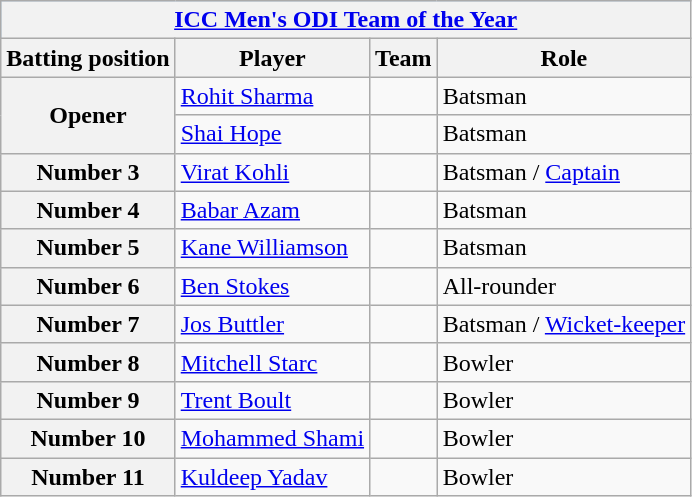<table class="wikitable plainrowheaders">
<tr style="background:#9cf;">
<th colspan="5"><a href='#'>ICC Men's ODI Team of the Year</a></th>
</tr>
<tr>
<th>Batting position</th>
<th>Player</th>
<th>Team</th>
<th>Role</th>
</tr>
<tr>
<th scope=row style=text-align:center; rowspan=2>Opener</th>
<td><a href='#'>Rohit Sharma</a></td>
<td></td>
<td>Batsman</td>
</tr>
<tr>
<td><a href='#'>Shai Hope</a></td>
<td></td>
<td>Batsman</td>
</tr>
<tr>
<th scope=row style=text-align:center;>Number 3</th>
<td><a href='#'>Virat Kohli</a></td>
<td></td>
<td>Batsman / <a href='#'>Captain</a></td>
</tr>
<tr>
<th scope=row style=text-align:center;>Number 4</th>
<td><a href='#'>Babar Azam</a></td>
<td></td>
<td>Batsman</td>
</tr>
<tr>
<th scope=row style=text-align:center;>Number 5</th>
<td><a href='#'>Kane Williamson</a></td>
<td></td>
<td>Batsman</td>
</tr>
<tr>
<th scope=row style=text-align:center;>Number 6</th>
<td><a href='#'>Ben Stokes</a></td>
<td></td>
<td>All-rounder</td>
</tr>
<tr>
<th scope=row style=text-align:center;>Number 7</th>
<td><a href='#'>Jos Buttler</a></td>
<td></td>
<td>Batsman / <a href='#'>Wicket-keeper</a></td>
</tr>
<tr>
<th scope=row style=text-align:center;>Number 8</th>
<td><a href='#'>Mitchell Starc</a></td>
<td></td>
<td>Bowler</td>
</tr>
<tr>
<th scope=row style=text-align:center;>Number 9</th>
<td><a href='#'>Trent Boult</a></td>
<td></td>
<td>Bowler</td>
</tr>
<tr>
<th scope=row style=text-align:center;>Number 10</th>
<td><a href='#'>Mohammed Shami</a></td>
<td></td>
<td>Bowler</td>
</tr>
<tr>
<th scope=row style=text-align:center;>Number 11</th>
<td><a href='#'>Kuldeep Yadav</a></td>
<td></td>
<td>Bowler</td>
</tr>
</table>
